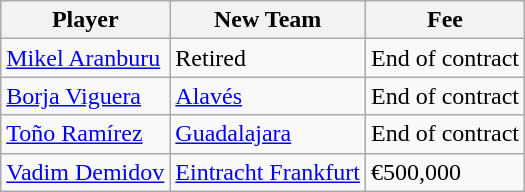<table class=wikitable>
<tr>
<th>Player</th>
<th>New Team</th>
<th>Fee</th>
</tr>
<tr>
<td> <a href='#'>Mikel Aranburu</a></td>
<td>Retired</td>
<td>End of contract</td>
</tr>
<tr>
<td> <a href='#'>Borja Viguera</a></td>
<td> <a href='#'>Alavés</a></td>
<td>End of contract</td>
</tr>
<tr>
<td> <a href='#'>Toño Ramírez</a></td>
<td> <a href='#'>Guadalajara</a></td>
<td>End of contract</td>
</tr>
<tr>
<td> <a href='#'>Vadim Demidov</a></td>
<td> <a href='#'>Eintracht Frankfurt</a></td>
<td>€500,000 </td>
</tr>
</table>
